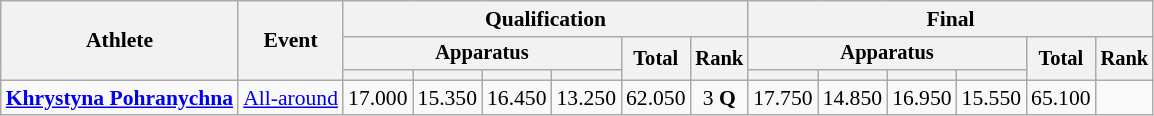<table class="wikitable" style="font-size:90%">
<tr>
<th rowspan="3">Athlete</th>
<th rowspan="3">Event</th>
<th colspan=6>Qualification</th>
<th colspan=6>Final</th>
</tr>
<tr style="font-size:95%">
<th colspan=4>Apparatus</th>
<th rowspan=2>Total</th>
<th rowspan=2>Rank</th>
<th colspan=4>Apparatus</th>
<th rowspan=2>Total</th>
<th rowspan=2>Rank</th>
</tr>
<tr style="font-size:95%">
<th></th>
<th></th>
<th></th>
<th></th>
<th></th>
<th></th>
<th></th>
<th></th>
</tr>
<tr align=center>
<td align=left><strong><a href='#'>Khrystyna Pohranychna</a></strong></td>
<td align=left><a href='#'>All-around</a></td>
<td>17.000</td>
<td>15.350</td>
<td>16.450</td>
<td>13.250</td>
<td>62.050</td>
<td>3 <strong>Q</strong></td>
<td>17.750</td>
<td>14.850</td>
<td>16.950</td>
<td>15.550</td>
<td>65.100</td>
<td></td>
</tr>
</table>
